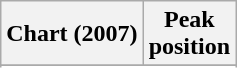<table class="wikitable sortable">
<tr>
<th align="left">Chart (2007)</th>
<th align="center">Peak<br>position</th>
</tr>
<tr>
</tr>
<tr>
</tr>
<tr>
</tr>
<tr>
</tr>
</table>
